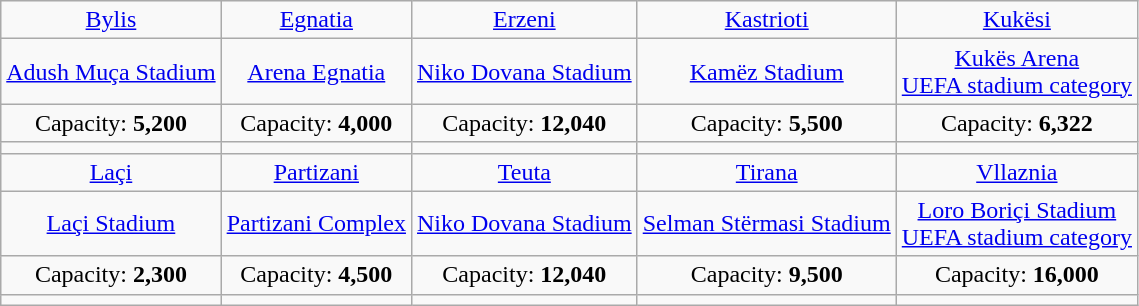<table class="wikitable" style="text-align:center">
<tr>
<td><a href='#'>Bylis</a></td>
<td><a href='#'>Egnatia</a></td>
<td><a href='#'>Erzeni</a></td>
<td><a href='#'>Kastrioti</a></td>
<td><a href='#'>Kukësi</a></td>
</tr>
<tr>
<td><a href='#'>Adush Muça Stadium</a></td>
<td><a href='#'>Arena Egnatia</a></td>
<td><a href='#'>Niko Dovana Stadium</a></td>
<td><a href='#'>Kamëz Stadium</a></td>
<td><a href='#'>Kukës Arena</a><br><a href='#'>UEFA stadium category</a><br></td>
</tr>
<tr>
<td>Capacity: <strong>5,200</strong></td>
<td>Capacity: <strong>4,000</strong></td>
<td>Capacity: <strong>12,040</strong></td>
<td>Capacity: <strong>5,500</strong></td>
<td>Capacity: <strong>6,322</strong></td>
</tr>
<tr>
<td></td>
<td></td>
<td></td>
<td></td>
<td></td>
</tr>
<tr>
<td><a href='#'>Laçi</a></td>
<td><a href='#'>Partizani</a></td>
<td><a href='#'>Teuta</a></td>
<td><a href='#'>Tirana</a></td>
<td><a href='#'>Vllaznia</a></td>
</tr>
<tr>
<td><a href='#'>Laçi Stadium</a></td>
<td><a href='#'>Partizani Complex</a></td>
<td><a href='#'>Niko Dovana Stadium</a></td>
<td><a href='#'>Selman Stërmasi Stadium</a></td>
<td><a href='#'>Loro Boriçi Stadium</a><br><a href='#'>UEFA stadium category</a><br></td>
</tr>
<tr>
<td>Capacity: <strong>2,300</strong></td>
<td>Capacity: <strong>4,500</strong></td>
<td>Capacity: <strong>12,040</strong></td>
<td>Capacity: <strong>9,500</strong></td>
<td>Capacity: <strong>16,000</strong></td>
</tr>
<tr>
<td></td>
<td></td>
<td></td>
<td></td>
<td></td>
</tr>
</table>
